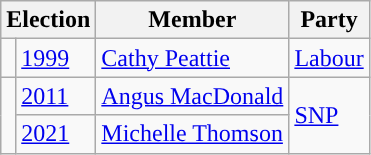<table class="wikitable">
<tr>
<th colspan="2">Election</th>
<th>Member</th>
<th>Party</th>
</tr>
<tr>
<td style="background-color: "></td>
<td><a href='#'>1999</a></td>
<td><a href='#'>Cathy Peattie</a></td>
<td><a href='#'>Labour</a></td>
</tr>
<tr>
<td rowspan=2 style="background-color: "></td>
<td><a href='#'>2011</a></td>
<td><a href='#'>Angus MacDonald</a></td>
<td rowspan=2><a href='#'>SNP</a></td>
</tr>
<tr>
<td><a href='#'>2021</a></td>
<td><a href='#'>Michelle Thomson</a></td>
</tr>
</table>
